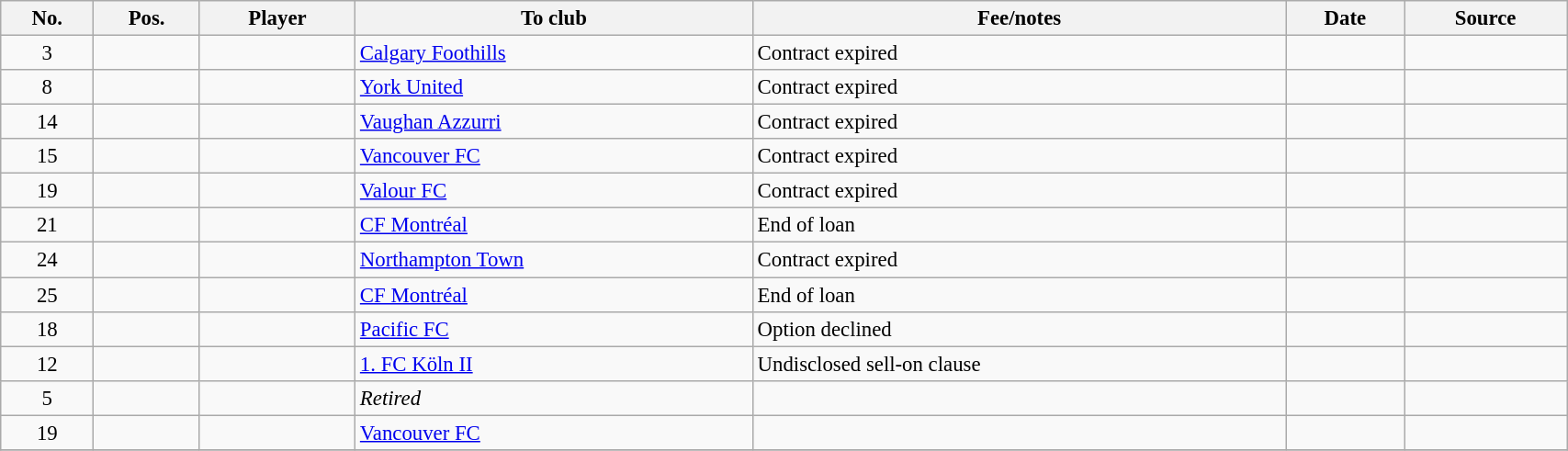<table class="wikitable sortable" style="width:90%; text-align:center; font-size:95%; text-align:left;">
<tr>
<th>No.</th>
<th>Pos.</th>
<th>Player</th>
<th>To club</th>
<th>Fee/notes</th>
<th>Date</th>
<th>Source</th>
</tr>
<tr>
<td align=center>3</td>
<td align=center></td>
<td></td>
<td> <a href='#'>Calgary Foothills</a></td>
<td>Contract expired</td>
<td></td>
<td></td>
</tr>
<tr>
<td align=center>8</td>
<td align=center></td>
<td></td>
<td> <a href='#'>York United</a></td>
<td>Contract expired</td>
<td></td>
<td></td>
</tr>
<tr>
<td align=center>14</td>
<td align=center></td>
<td></td>
<td> <a href='#'>Vaughan Azzurri</a></td>
<td>Contract expired</td>
<td></td>
<td></td>
</tr>
<tr>
<td align=center>15</td>
<td align=center></td>
<td></td>
<td> <a href='#'>Vancouver FC</a></td>
<td>Contract expired</td>
<td></td>
<td></td>
</tr>
<tr>
<td align=center>19</td>
<td align=center></td>
<td></td>
<td> <a href='#'>Valour FC</a></td>
<td>Contract expired</td>
<td></td>
<td></td>
</tr>
<tr>
<td align=center>21</td>
<td align=center></td>
<td></td>
<td> <a href='#'>CF Montréal</a></td>
<td>End of loan</td>
<td></td>
<td></td>
</tr>
<tr>
<td align=center>24</td>
<td align=center></td>
<td></td>
<td> <a href='#'>Northampton Town</a></td>
<td>Contract expired</td>
<td></td>
<td></td>
</tr>
<tr>
<td align=center>25</td>
<td align=center></td>
<td></td>
<td> <a href='#'>CF Montréal</a></td>
<td>End of loan</td>
<td></td>
<td></td>
</tr>
<tr>
<td align=center>18</td>
<td align=center></td>
<td></td>
<td> <a href='#'>Pacific FC</a></td>
<td>Option declined</td>
<td></td>
<td></td>
</tr>
<tr>
<td align=center>12</td>
<td align=center></td>
<td></td>
<td> <a href='#'>1. FC Köln II</a></td>
<td>Undisclosed sell-on clause</td>
<td></td>
<td></td>
</tr>
<tr>
<td align=center>5</td>
<td align=center></td>
<td></td>
<td><em>Retired</em></td>
<td></td>
<td></td>
<td></td>
</tr>
<tr>
<td align=center>19</td>
<td align=center></td>
<td></td>
<td> <a href='#'>Vancouver FC</a></td>
<td></td>
<td></td>
<td></td>
</tr>
<tr>
</tr>
</table>
